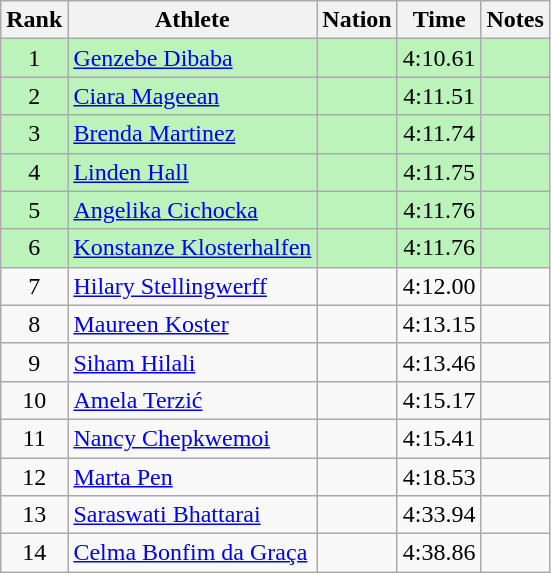<table class="wikitable sortable" style="text-align:center">
<tr>
<th>Rank</th>
<th>Athlete</th>
<th>Nation</th>
<th>Time</th>
<th>Notes</th>
</tr>
<tr bgcolor=bbf3bb>
<td>1</td>
<td align=left><a href='#'>Genzebe Dibaba</a></td>
<td align=left></td>
<td>4:10.61</td>
<td></td>
</tr>
<tr bgcolor=bbf3bb>
<td>2</td>
<td align=left><a href='#'>Ciara Mageean</a></td>
<td align=left></td>
<td>4:11.51</td>
<td></td>
</tr>
<tr bgcolor=bbf3bb>
<td>3</td>
<td align=left><a href='#'>Brenda Martinez</a></td>
<td align=left></td>
<td>4:11.74</td>
<td></td>
</tr>
<tr bgcolor=bbf3bb>
<td>4</td>
<td align=left><a href='#'>Linden Hall</a></td>
<td align=left></td>
<td>4:11.75</td>
<td></td>
</tr>
<tr bgcolor=bbf3bb>
<td>5</td>
<td align=left><a href='#'>Angelika Cichocka</a></td>
<td align=left></td>
<td>4:11.76</td>
<td></td>
</tr>
<tr bgcolor=bbf3bb>
<td>6</td>
<td align=left><a href='#'>Konstanze Klosterhalfen</a></td>
<td align=left></td>
<td>4:11.76</td>
<td></td>
</tr>
<tr>
<td>7</td>
<td align=left><a href='#'>Hilary Stellingwerff</a></td>
<td align=left></td>
<td>4:12.00</td>
<td></td>
</tr>
<tr>
<td>8</td>
<td align=left><a href='#'>Maureen Koster</a></td>
<td align=left></td>
<td>4:13.15</td>
<td></td>
</tr>
<tr>
<td>9</td>
<td align=left><a href='#'>Siham Hilali</a></td>
<td align=left></td>
<td>4:13.46</td>
<td></td>
</tr>
<tr>
<td>10</td>
<td align=left><a href='#'>Amela Terzić</a></td>
<td align=left></td>
<td>4:15.17</td>
<td></td>
</tr>
<tr>
<td>11</td>
<td align=left><a href='#'>Nancy Chepkwemoi</a></td>
<td align=left></td>
<td>4:15.41</td>
<td></td>
</tr>
<tr>
<td>12</td>
<td align=left><a href='#'>Marta Pen</a></td>
<td align=left></td>
<td>4:18.53</td>
<td></td>
</tr>
<tr>
<td>13</td>
<td align=left><a href='#'>Saraswati Bhattarai</a></td>
<td align=left></td>
<td>4:33.94</td>
<td></td>
</tr>
<tr>
<td>14</td>
<td align=left><a href='#'>Celma Bonfim da Graça</a></td>
<td align=left></td>
<td>4:38.86</td>
<td></td>
</tr>
</table>
